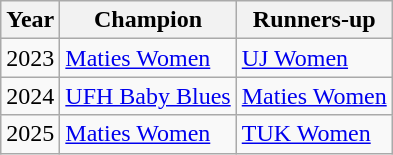<table class="wikitable">
<tr>
<th>Year</th>
<th>Champion</th>
<th>Runners-up</th>
</tr>
<tr>
<td>2023</td>
<td><a href='#'>Maties Women</a></td>
<td><a href='#'>UJ Women</a></td>
</tr>
<tr>
<td>2024</td>
<td><a href='#'>UFH Baby Blues</a></td>
<td><a href='#'>Maties Women</a></td>
</tr>
<tr>
<td>2025</td>
<td><a href='#'>Maties Women</a></td>
<td><a href='#'>TUK Women</a></td>
</tr>
</table>
